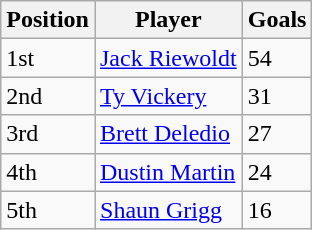<table class="wikitable">
<tr>
<th>Position</th>
<th>Player</th>
<th>Goals</th>
</tr>
<tr>
<td>1st</td>
<td><a href='#'>Jack Riewoldt</a></td>
<td>54</td>
</tr>
<tr>
<td>2nd</td>
<td><a href='#'>Ty Vickery</a></td>
<td>31</td>
</tr>
<tr>
<td>3rd</td>
<td><a href='#'>Brett Deledio</a></td>
<td>27</td>
</tr>
<tr>
<td>4th</td>
<td><a href='#'>Dustin Martin</a></td>
<td>24</td>
</tr>
<tr>
<td>5th</td>
<td><a href='#'>Shaun Grigg</a></td>
<td>16</td>
</tr>
</table>
